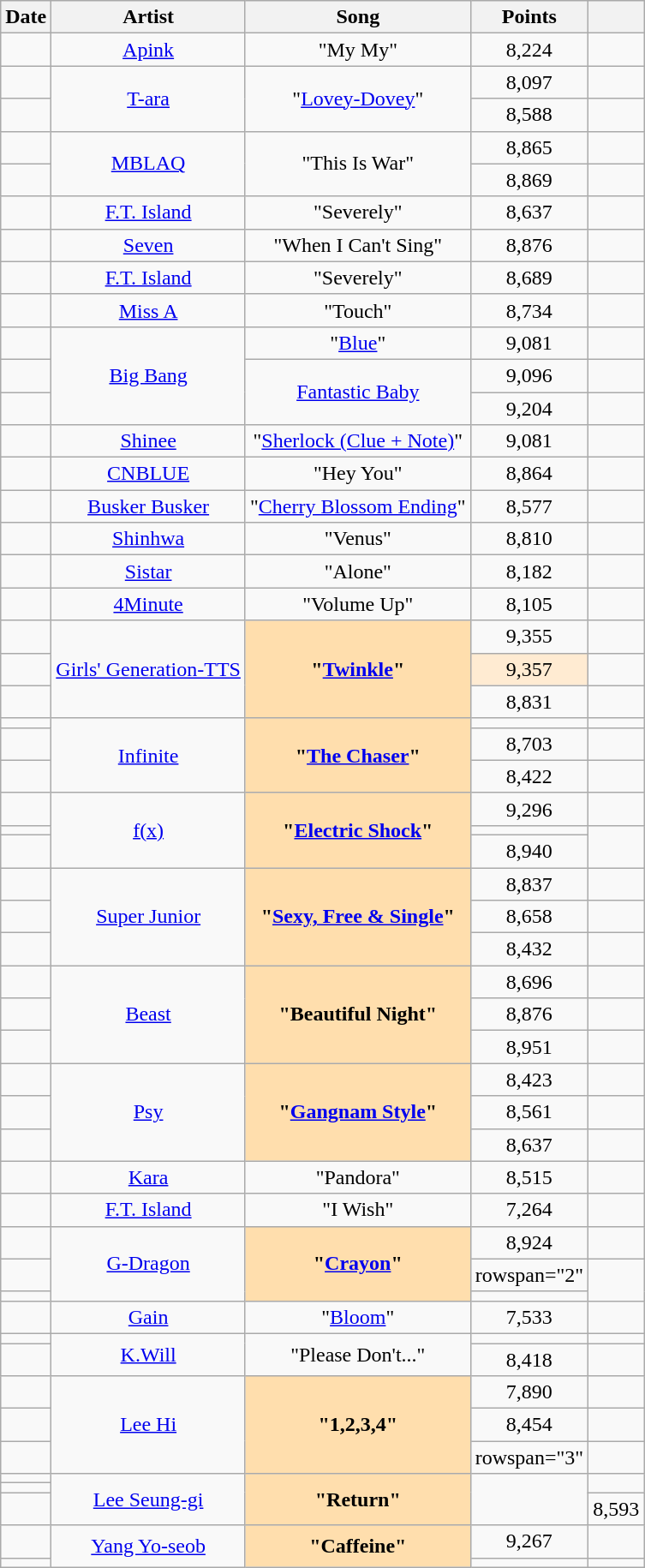<table class="wikitable sortable" style=text-align:center>
<tr>
<th>Date</th>
<th>Artist</th>
<th>Song</th>
<th>Points</th>
<th class=unsortable></th>
</tr>
<tr>
<td></td>
<td><a href='#'>Apink</a></td>
<td>"My My"</td>
<td>8,224</td>
<td></td>
</tr>
<tr>
<td></td>
<td rowspan="2"><a href='#'>T-ara</a></td>
<td rowspan="2">"<a href='#'>Lovey-Dovey</a>"</td>
<td>8,097</td>
<td></td>
</tr>
<tr>
<td></td>
<td>8,588</td>
<td></td>
</tr>
<tr>
<td></td>
<td rowspan="2"><a href='#'>MBLAQ</a></td>
<td rowspan="2">"This Is War"</td>
<td>8,865</td>
<td></td>
</tr>
<tr>
<td></td>
<td>8,869</td>
<td></td>
</tr>
<tr>
<td></td>
<td><a href='#'>F.T. Island</a></td>
<td>"Severely"</td>
<td>8,637</td>
<td></td>
</tr>
<tr>
<td></td>
<td><a href='#'>Seven</a></td>
<td>"When I Can't Sing"</td>
<td>8,876</td>
<td></td>
</tr>
<tr>
<td></td>
<td><a href='#'>F.T. Island</a></td>
<td>"Severely"</td>
<td>8,689</td>
<td></td>
</tr>
<tr>
<td></td>
<td><a href='#'>Miss A</a></td>
<td>"Touch"</td>
<td>8,734</td>
<td></td>
</tr>
<tr>
<td></td>
<td rowspan="3"><a href='#'>Big Bang</a></td>
<td>"<a href='#'>Blue</a>"</td>
<td>9,081</td>
<td></td>
</tr>
<tr>
<td></td>
<td rowspan="2"><a href='#'>Fantastic Baby</a></td>
<td>9,096</td>
<td></td>
</tr>
<tr>
<td></td>
<td>9,204</td>
<td></td>
</tr>
<tr>
<td></td>
<td><a href='#'>Shinee</a></td>
<td>"<a href='#'>Sherlock (Clue + Note)</a>"</td>
<td>9,081</td>
<td></td>
</tr>
<tr>
<td></td>
<td><a href='#'>CNBLUE</a></td>
<td>"Hey You"</td>
<td>8,864</td>
<td></td>
</tr>
<tr>
<td></td>
<td><a href='#'>Busker Busker</a></td>
<td>"<a href='#'>Cherry Blossom Ending</a>"</td>
<td>8,577</td>
<td></td>
</tr>
<tr>
<td></td>
<td><a href='#'>Shinhwa</a></td>
<td>"Venus"</td>
<td>8,810</td>
<td></td>
</tr>
<tr>
<td></td>
<td><a href='#'>Sistar</a></td>
<td>"Alone"</td>
<td>8,182</td>
<td></td>
</tr>
<tr>
<td></td>
<td><a href='#'>4Minute</a></td>
<td>"Volume Up"</td>
<td>8,105</td>
<td></td>
</tr>
<tr>
<td></td>
<td rowspan="3"><a href='#'>Girls' Generation-TTS</a></td>
<td style="font-weight: bold; background: navajowhite;" rowspan="3">"<a href='#'>Twinkle</a>"</td>
<td>9,355</td>
<td></td>
</tr>
<tr>
<td></td>
<td style="background: #ffebd2">9,357</td>
<td></td>
</tr>
<tr>
<td></td>
<td>8,831</td>
<td></td>
</tr>
<tr>
<td></td>
<td rowspan="3"><a href='#'>Infinite</a></td>
<td style="font-weight: bold; background: navajowhite;" rowspan="3">"<a href='#'>The Chaser</a>"</td>
<td></td>
<td></td>
</tr>
<tr>
<td></td>
<td>8,703</td>
<td></td>
</tr>
<tr>
<td></td>
<td>8,422</td>
<td></td>
</tr>
<tr>
<td></td>
<td rowspan="3"><a href='#'>f(x)</a></td>
<td style="font-weight: bold; background: navajowhite;" rowspan="3">"<a href='#'>Electric Shock</a>"</td>
<td>9,296</td>
<td></td>
</tr>
<tr>
<td></td>
<td></td>
<td rowspan="2"></td>
</tr>
<tr>
<td></td>
<td>8,940</td>
</tr>
<tr>
<td></td>
<td rowspan="3"><a href='#'>Super Junior</a></td>
<td style="font-weight: bold; background: navajowhite;" rowspan="3">"<a href='#'>Sexy, Free & Single</a>"</td>
<td>8,837</td>
<td></td>
</tr>
<tr>
<td></td>
<td>8,658</td>
<td></td>
</tr>
<tr>
<td></td>
<td>8,432</td>
<td></td>
</tr>
<tr>
<td></td>
<td rowspan="3"><a href='#'>Beast</a></td>
<td style="font-weight: bold; background: navajowhite;" rowspan="3">"Beautiful Night"</td>
<td>8,696</td>
<td></td>
</tr>
<tr>
<td></td>
<td>8,876</td>
<td></td>
</tr>
<tr>
<td></td>
<td>8,951</td>
<td></td>
</tr>
<tr>
<td></td>
<td rowspan="3"><a href='#'>Psy</a></td>
<td style="font-weight: bold; background: navajowhite;" rowspan="3">"<a href='#'>Gangnam Style</a>"</td>
<td>8,423</td>
<td></td>
</tr>
<tr>
<td></td>
<td>8,561</td>
<td></td>
</tr>
<tr>
<td></td>
<td>8,637</td>
<td></td>
</tr>
<tr>
<td></td>
<td><a href='#'>Kara</a></td>
<td>"Pandora"</td>
<td>8,515</td>
<td></td>
</tr>
<tr>
<td></td>
<td><a href='#'>F.T. Island</a></td>
<td>"I Wish"</td>
<td>7,264</td>
<td></td>
</tr>
<tr>
<td></td>
<td rowspan="3"><a href='#'>G-Dragon</a></td>
<td style="font-weight: bold; background: navajowhite;" rowspan="3">"<a href='#'>Crayon</a>"</td>
<td>8,924</td>
<td></td>
</tr>
<tr>
<td></td>
<td>rowspan="2" </td>
<td rowspan="2"></td>
</tr>
<tr>
<td></td>
</tr>
<tr>
<td></td>
<td><a href='#'>Gain</a></td>
<td>"<a href='#'>Bloom</a>"</td>
<td>7,533</td>
<td></td>
</tr>
<tr>
<td></td>
<td rowspan="2"><a href='#'>K.Will</a></td>
<td rowspan="2">"Please Don't..."</td>
<td></td>
<td></td>
</tr>
<tr>
<td></td>
<td>8,418</td>
<td></td>
</tr>
<tr>
<td></td>
<td rowspan="3"><a href='#'>Lee Hi</a></td>
<td style="font-weight: bold; background: navajowhite;" rowspan="3">"1,2,3,4"</td>
<td>7,890</td>
<td></td>
</tr>
<tr>
<td></td>
<td>8,454</td>
<td></td>
</tr>
<tr>
<td></td>
<td>rowspan="3" </td>
<td></td>
</tr>
<tr>
<td></td>
<td rowspan="3"><a href='#'>Lee Seung-gi</a></td>
<td style="font-weight: bold; background: navajowhite;" rowspan="3">"Return"</td>
<td rowspan="3"></td>
</tr>
<tr>
<td></td>
</tr>
<tr>
<td></td>
<td>8,593</td>
</tr>
<tr>
<td></td>
<td rowspan="2"><a href='#'>Yang Yo-seob</a></td>
<td style="font-weight: bold; background: navajowhite;" rowspan="2">"Caffeine"</td>
<td>9,267</td>
<td></td>
</tr>
<tr>
<td></td>
<td></td>
<td></td>
</tr>
</table>
